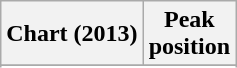<table class="wikitable plainrowheaders sortable" style="text-align:center">
<tr>
<th>Chart (2013)</th>
<th>Peak<br>position</th>
</tr>
<tr>
</tr>
<tr>
</tr>
</table>
